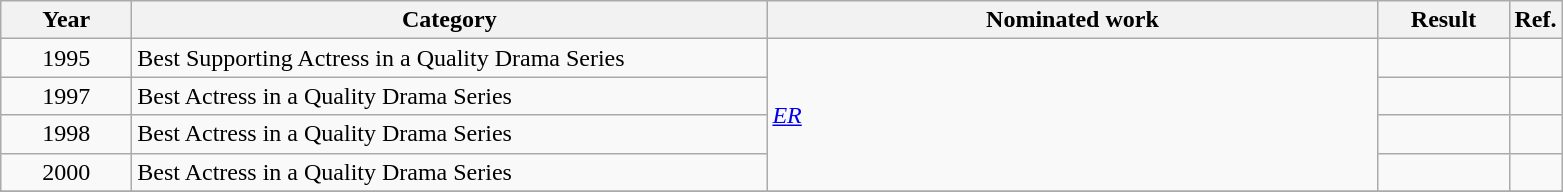<table class=wikitable>
<tr>
<th scope="col" style="width:5em;">Year</th>
<th scope="col" style="width:26em;">Category</th>
<th scope="col" style="width:25em;">Nominated work</th>
<th scope="col" style="width:5em;">Result</th>
<th>Ref.</th>
</tr>
<tr>
<td style="text-align:center;">1995</td>
<td>Best Supporting Actress in a Quality Drama Series</td>
<td rowspan="4"><em><a href='#'>ER</a></em></td>
<td></td>
<td></td>
</tr>
<tr>
<td style="text-align:center;">1997</td>
<td>Best Actress in a Quality Drama Series</td>
<td></td>
<td></td>
</tr>
<tr>
<td style="text-align:center;">1998</td>
<td>Best Actress in a Quality Drama Series</td>
<td></td>
<td></td>
</tr>
<tr>
<td style="text-align:center;">2000</td>
<td>Best Actress in a Quality Drama Series</td>
<td></td>
<td></td>
</tr>
<tr>
</tr>
</table>
